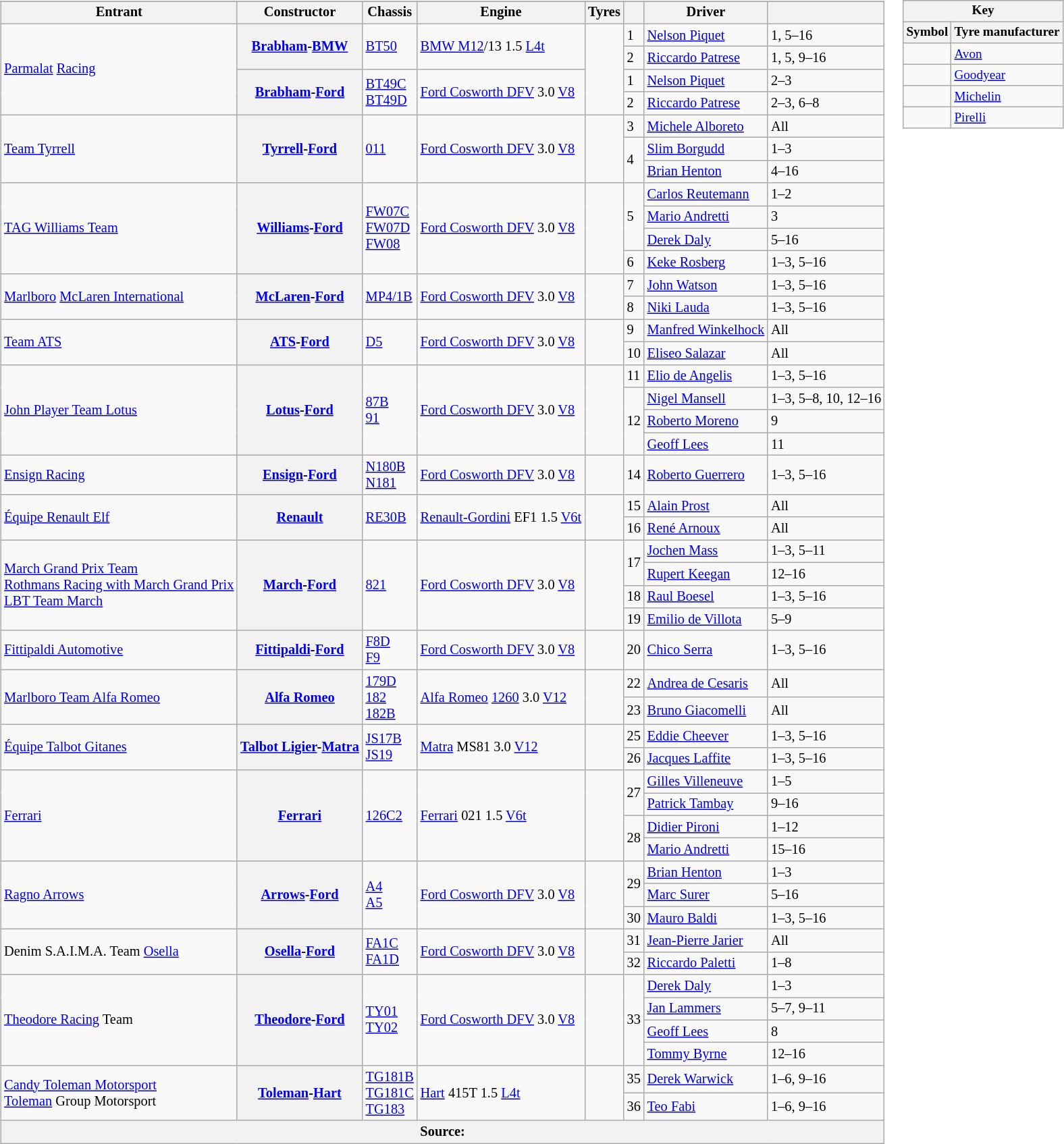<table>
<tr valign="top">
<td><br><table class="wikitable sortable" style="font-size: 85%">
<tr valign="top">
</tr>
<tr>
<th scope="col">Entrant</th>
<th scope="col">Constructor</th>
<th scope="col">Chassis</th>
<th scope="col">Engine</th>
<th scope="col">Tyres</th>
<th scope="col"></th>
<th scope="col">Driver</th>
<th scope="col"></th>
</tr>
<tr>
<td scope="row" rowspan="4"> <a href='#'>Parmalat</a> <a href='#'>Racing</a></td>
<th rowspan="2"><a href='#'>Brabham</a>-<a href='#'>BMW</a></th>
<td rowspan="2"><a href='#'>BT50</a></td>
<td rowspan="2"><a href='#'>BMW M12</a>/13 1.5 <a href='#'>L4t</a></td>
<td rowspan="4"></td>
<td>1</td>
<td> <a href='#'>Nelson Piquet</a></td>
<td>1, 5–16</td>
</tr>
<tr>
<td>2</td>
<td> <a href='#'>Riccardo Patrese</a></td>
<td>1, 5, 9–16</td>
</tr>
<tr>
<th rowspan="2"><a href='#'>Brabham</a>-<a href='#'>Ford</a></th>
<td rowspan="2"><a href='#'>BT49C</a><br><a href='#'>BT49D</a></td>
<td rowspan="2"><a href='#'>Ford Cosworth DFV</a> 3.0 <a href='#'>V8</a></td>
<td>1</td>
<td> <a href='#'>Nelson Piquet</a></td>
<td>2–3</td>
</tr>
<tr>
<td>2</td>
<td> <a href='#'>Riccardo Patrese</a></td>
<td>2–3, 6–8</td>
</tr>
<tr>
<td scope="row" rowspan="3"> <a href='#'>Team Tyrrell</a></td>
<th rowspan="3"><a href='#'>Tyrrell</a>-<a href='#'>Ford</a></th>
<td rowspan="3"><a href='#'>011</a></td>
<td rowspan="3"><a href='#'>Ford Cosworth DFV</a> 3.0 <a href='#'>V8</a></td>
<td rowspan="3"></td>
<td>3</td>
<td> <a href='#'>Michele Alboreto</a></td>
<td>All</td>
</tr>
<tr>
<td rowspan="2">4</td>
<td> <a href='#'>Slim Borgudd</a></td>
<td>1–3</td>
</tr>
<tr>
<td> <a href='#'>Brian Henton</a></td>
<td>4–16</td>
</tr>
<tr>
<td scope="row" rowspan="4"> <a href='#'>TAG Williams Team</a></td>
<th rowspan="4"><a href='#'>Williams</a>-<a href='#'>Ford</a></th>
<td rowspan="4"><a href='#'>FW07C</a><br><a href='#'>FW07D</a><br><a href='#'>FW08</a></td>
<td rowspan="4"><a href='#'>Ford Cosworth DFV</a> 3.0 <a href='#'>V8</a></td>
<td rowspan="4"></td>
<td rowspan="3">5</td>
<td> <a href='#'>Carlos Reutemann</a></td>
<td>1–2</td>
</tr>
<tr>
<td> <a href='#'>Mario Andretti</a></td>
<td>3</td>
</tr>
<tr>
<td> <a href='#'>Derek Daly</a></td>
<td>5–16</td>
</tr>
<tr>
<td>6</td>
<td> <a href='#'>Keke Rosberg</a></td>
<td>1–3, 5–16</td>
</tr>
<tr>
<td scope="row" rowspan="2"> <a href='#'>Marlboro</a> <a href='#'>McLaren International</a></td>
<th rowspan="2"><a href='#'>McLaren</a>-<a href='#'>Ford</a></th>
<td rowspan="2"><a href='#'>MP4/1B</a></td>
<td rowspan="2"><a href='#'>Ford Cosworth DFV</a> 3.0 <a href='#'>V8</a></td>
<td rowspan="2"></td>
<td>7</td>
<td> <a href='#'>John Watson</a></td>
<td>1–3, 5–16</td>
</tr>
<tr>
<td>8</td>
<td> <a href='#'>Niki Lauda</a></td>
<td>1–3, 5–16</td>
</tr>
<tr>
<td scope="row" rowspan="2"> <a href='#'>Team ATS</a></td>
<th rowspan="2"><a href='#'>ATS</a>-<a href='#'>Ford</a></th>
<td rowspan="2"><a href='#'>D5</a></td>
<td rowspan="2"><a href='#'>Ford Cosworth DFV</a> 3.0 <a href='#'>V8</a></td>
<td rowspan="2"><br></td>
<td>9</td>
<td nowrap> <a href='#'>Manfred Winkelhock</a></td>
<td>All</td>
</tr>
<tr>
<td>10</td>
<td> <a href='#'>Eliseo Salazar</a></td>
<td>All</td>
</tr>
<tr>
<td scope="row" rowspan="4"> <a href='#'>John Player Team Lotus</a></td>
<th rowspan="4"><a href='#'>Lotus</a>-<a href='#'>Ford</a></th>
<td rowspan="4"><a href='#'>87B</a><br><a href='#'>91</a></td>
<td rowspan="4"><a href='#'>Ford Cosworth DFV</a> 3.0 <a href='#'>V8</a></td>
<td rowspan="4"></td>
<td>11</td>
<td> <a href='#'>Elio de Angelis</a></td>
<td>1–3, 5–16</td>
</tr>
<tr>
<td rowspan="3">12</td>
<td> <a href='#'>Nigel Mansell</a></td>
<td nowrap>1–3, 5–8, 10, 12–16</td>
</tr>
<tr>
<td> <a href='#'>Roberto Moreno</a></td>
<td>9</td>
</tr>
<tr>
<td> <a href='#'>Geoff Lees</a></td>
<td>11</td>
</tr>
<tr>
<td scope="row"> <a href='#'>Ensign Racing</a></td>
<th><a href='#'>Ensign</a>-<a href='#'>Ford</a></th>
<td><a href='#'>N180B</a><br><a href='#'>N181</a></td>
<td><a href='#'>Ford Cosworth DFV</a> 3.0 <a href='#'>V8</a></td>
<td><br></td>
<td>14</td>
<td> <a href='#'>Roberto Guerrero</a></td>
<td>1–3, 5–16</td>
</tr>
<tr>
<td scope="row" rowspan="2"> <a href='#'>Équipe Renault Elf</a></td>
<th rowspan="2"><a href='#'>Renault</a></th>
<td rowspan="2"><a href='#'>RE30B</a></td>
<td rowspan="2"nowrap><a href='#'>Renault-Gordini</a> EF1 1.5 <a href='#'>V6t</a></td>
<td rowspan="2"></td>
<td>15</td>
<td> <a href='#'>Alain Prost</a></td>
<td>All</td>
</tr>
<tr>
<td>16</td>
<td> <a href='#'>René Arnoux</a></td>
<td>All</td>
</tr>
<tr>
<td scope="row" rowspan="4" nowrap> <a href='#'>March Grand Prix Team</a><br> <a href='#'>Rothmans Racing with March Grand Prix</a><br> <a href='#'>LBT Team March</a></td>
<th rowspan="4"><a href='#'>March</a>-<a href='#'>Ford</a></th>
<td rowspan="4"><a href='#'>821</a></td>
<td rowspan="4"><a href='#'>Ford Cosworth DFV</a> 3.0 <a href='#'>V8</a></td>
<td rowspan="4"><br><br></td>
<td rowspan="2">17</td>
<td> <a href='#'>Jochen Mass</a></td>
<td>1–3, 5–11</td>
</tr>
<tr>
<td> <a href='#'>Rupert Keegan</a></td>
<td>12–16</td>
</tr>
<tr>
<td>18</td>
<td> <a href='#'>Raul Boesel</a></td>
<td>1–3, 5–16</td>
</tr>
<tr>
<td>19</td>
<td> <a href='#'>Emilio de Villota</a></td>
<td>5–9</td>
</tr>
<tr>
<td scope="row"> <a href='#'>Fittipaldi Automotive</a></td>
<th><a href='#'>Fittipaldi</a>-<a href='#'>Ford</a></th>
<td><a href='#'>F8D</a><br><a href='#'>F9</a></td>
<td nowrap><a href='#'>Ford Cosworth DFV</a> 3.0 <a href='#'>V8</a></td>
<td></td>
<td>20</td>
<td> <a href='#'>Chico Serra</a></td>
<td>1–3, 5–16</td>
</tr>
<tr>
<td scope="row" rowspan="2"> <a href='#'>Marlboro Team Alfa Romeo</a></td>
<th rowspan="2"><a href='#'>Alfa Romeo</a></th>
<td rowspan="2"><a href='#'>179D</a><br><a href='#'>182</a><br><a href='#'>182B</a></td>
<td rowspan="2" nowrap><a href='#'>Alfa Romeo</a> <a href='#'>1260</a> 3.0 <a href='#'>V12</a></td>
<td rowspan="2"></td>
<td>22</td>
<td nowrap> <a href='#'>Andrea de Cesaris</a></td>
<td>All</td>
</tr>
<tr>
<td>23</td>
<td> <a href='#'>Bruno Giacomelli</a></td>
<td>All</td>
</tr>
<tr>
<td scope="row" rowspan="2"> <a href='#'>Équipe Talbot Gitanes</a></td>
<th rowspan="2" nowrap><a href='#'>Talbot Ligier</a>-<a href='#'>Matra</a></th>
<td rowspan="2"><a href='#'>JS17B</a><br><a href='#'>JS19</a></td>
<td rowspan="2"><a href='#'>Matra</a> MS81 3.0 <a href='#'>V12</a></td>
<td rowspan="2"></td>
<td>25</td>
<td> <a href='#'>Eddie Cheever</a></td>
<td>1–3, 5–16</td>
</tr>
<tr>
<td>26</td>
<td> <a href='#'>Jacques Laffite</a></td>
<td>1–3, 5–16</td>
</tr>
<tr>
<td scope="row" rowspan="4"> <a href='#'>Ferrari</a></td>
<th rowspan="4"><a href='#'>Ferrari</a></th>
<td rowspan="4"><a href='#'>126C2</a></td>
<td rowspan="4"><a href='#'>Ferrari</a> 021 1.5 <a href='#'>V6t</a></td>
<td rowspan="4"></td>
<td rowspan="2">27</td>
<td> <a href='#'>Gilles Villeneuve</a></td>
<td>1–5</td>
</tr>
<tr>
<td> <a href='#'>Patrick Tambay</a></td>
<td>9–16</td>
</tr>
<tr>
<td rowspan="2">28</td>
<td> <a href='#'>Didier Pironi</a></td>
<td>1–12</td>
</tr>
<tr>
<td> <a href='#'>Mario Andretti</a></td>
<td>15–16</td>
</tr>
<tr>
<td scope="row" rowspan="3"> <a href='#'>Ragno Arrows</a></td>
<th rowspan="3"><a href='#'>Arrows</a>-<a href='#'>Ford</a></th>
<td rowspan="3"><a href='#'>A4</a><br><a href='#'>A5</a></td>
<td rowspan="3"><a href='#'>Ford Cosworth DFV</a> 3.0 <a href='#'>V8</a></td>
<td rowspan="3"></td>
<td rowspan="2">29</td>
<td> <a href='#'>Brian Henton</a></td>
<td>1–3</td>
</tr>
<tr>
<td> <a href='#'>Marc Surer</a></td>
<td>5–16</td>
</tr>
<tr>
<td>30</td>
<td> <a href='#'>Mauro Baldi</a></td>
<td>1–3, 5–16</td>
</tr>
<tr>
<td scope="row" rowspan="2"> Denim S.A.I.M.A. Team <a href='#'>Osella</a></td>
<th rowspan="2"><a href='#'>Osella</a>-<a href='#'>Ford</a></th>
<td rowspan="2"><a href='#'>FA1C</a><br><a href='#'>FA1D</a></td>
<td rowspan="2"><a href='#'>Ford Cosworth DFV</a> 3.0 <a href='#'>V8</a></td>
<td rowspan="2"></td>
<td>31</td>
<td nowrap> <a href='#'>Jean-Pierre Jarier</a></td>
<td>All</td>
</tr>
<tr>
<td>32</td>
<td> <a href='#'>Riccardo Paletti</a></td>
<td>1–8</td>
</tr>
<tr>
<td scope="row" rowspan="4"> <a href='#'>Theodore Racing</a> Team</td>
<th rowspan="4"><a href='#'>Theodore</a>-<a href='#'>Ford</a></th>
<td rowspan="4"><a href='#'>TY01</a><br><a href='#'>TY02</a></td>
<td rowspan="4"><a href='#'>Ford Cosworth DFV</a> 3.0 <a href='#'>V8</a></td>
<td rowspan="4"><br></td>
<td rowspan="4">33</td>
<td> <a href='#'>Derek Daly</a></td>
<td>1–3</td>
</tr>
<tr>
<td> <a href='#'>Jan Lammers</a></td>
<td>5–7, 9–11</td>
</tr>
<tr>
<td> <a href='#'>Geoff Lees</a></td>
<td>8</td>
</tr>
<tr>
<td> <a href='#'>Tommy Byrne</a></td>
<td>12–16</td>
</tr>
<tr>
<td scope="row" rowspan="2"> <a href='#'>Candy Toleman Motorsport</a><br> <a href='#'>Toleman</a> Group Motorsport</td>
<th rowspan="2"><a href='#'>Toleman</a>-<a href='#'>Hart</a></th>
<td rowspan="2"><a href='#'>TG181B</a><br><a href='#'>TG181C</a><br><a href='#'>TG183</a></td>
<td rowspan="2"><a href='#'>Hart</a> 415T 1.5 <a href='#'>L4t</a></td>
<td rowspan="2"></td>
<td>35</td>
<td> <a href='#'>Derek Warwick</a></td>
<td>1–6, 9–16</td>
</tr>
<tr>
<td>36</td>
<td> <a href='#'>Teo Fabi</a></td>
<td>1–6, 9–16</td>
</tr>
<tr>
<th colspan="8">Source:</th>
</tr>
</table>
</td>
<td><br><table style="margin-right:0; font-size:80%" class="wikitable">
<tr>
<th scope="col" colspan=2>Key</th>
</tr>
<tr>
<th scope="col">Symbol</th>
<th scope="col">Tyre manufacturer</th>
</tr>
<tr>
<td></td>
<td><a href='#'>Avon</a></td>
</tr>
<tr>
<td></td>
<td><a href='#'>Goodyear</a></td>
</tr>
<tr>
<td></td>
<td><a href='#'>Michelin</a></td>
</tr>
<tr>
<td></td>
<td><a href='#'>Pirelli</a></td>
</tr>
</table>
</td>
</tr>
</table>
